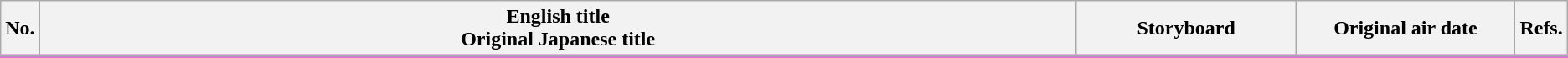<table class="wikitable">
<tr style="border-bottom: 3px solid #DA70D6;">
<th style="width:1%;">No.</th>
<th>English title<br>  Original Japanese title</th>
<th style="width:14%;">Storyboard</th>
<th style="width:14%;">Original air date</th>
<th style="width:1%;">Refs.</th>
</tr>
<tr>
</tr>
</table>
